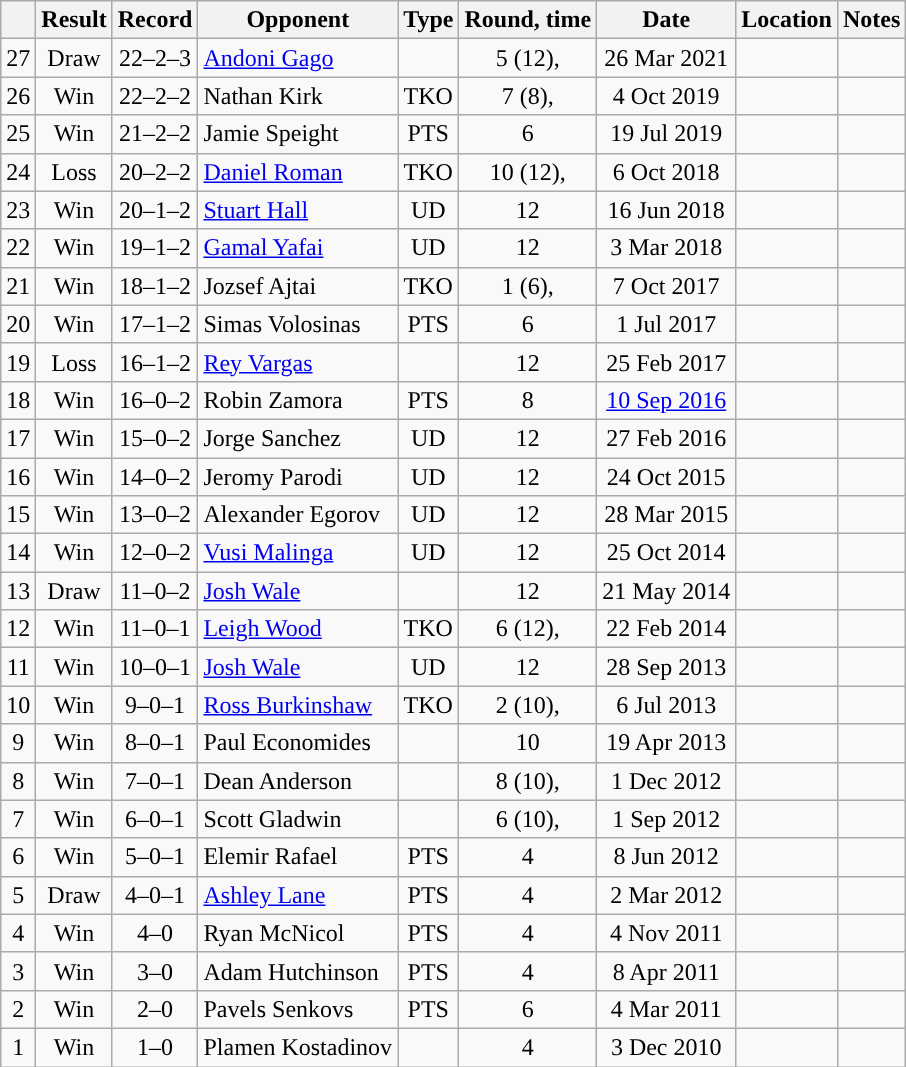<table class="wikitable" style="text-align:center">
<tr>
<th></th>
<th>Result</th>
<th>Record</th>
<th>Opponent</th>
<th>Type</th>
<th>Round, time</th>
<th>Date</th>
<th>Location</th>
<th>Notes</th>
</tr>
<tr>
<td>27</td>
<td>Draw</td>
<td>22–2–3</td>
<td style="text-align:left;"> <a href='#'>Andoni Gago</a></td>
<td></td>
<td>5 (12), </td>
<td>26 Mar 2021</td>
<td style="text-align:left;"> </td>
<td style="text-align:left;"></td>
</tr>
<tr>
<td>26</td>
<td>Win</td>
<td>22–2–2</td>
<td style="text-align:left;"> Nathan Kirk</td>
<td>TKO</td>
<td>7 (8), </td>
<td>4 Oct 2019</td>
<td style="text-align:left;"> </td>
<td></td>
</tr>
<tr>
<td>25</td>
<td>Win</td>
<td>21–2–2</td>
<td style="text-align:left;"> Jamie Speight</td>
<td>PTS</td>
<td>6</td>
<td>19 Jul 2019</td>
<td style="text-align:left;"> </td>
<td></td>
</tr>
<tr>
<td>24</td>
<td>Loss</td>
<td>20–2–2</td>
<td style="text-align:left;"> <a href='#'>Daniel Roman</a></td>
<td>TKO</td>
<td>10 (12), </td>
<td>6 Oct 2018</td>
<td style="text-align:left;"> </td>
<td style="text-align:left;"></td>
</tr>
<tr>
<td>23</td>
<td>Win</td>
<td>20–1–2</td>
<td style="text-align:left;"> <a href='#'>Stuart Hall</a></td>
<td>UD</td>
<td>12</td>
<td>16 Jun 2018</td>
<td style="text-align:left;"> </td>
<td style="text-align:left;"></td>
</tr>
<tr>
<td>22</td>
<td>Win</td>
<td>19–1–2</td>
<td style="text-align:left;"> <a href='#'>Gamal Yafai</a></td>
<td>UD</td>
<td>12</td>
<td>3 Mar 2018</td>
<td style="text-align:left;"> </td>
<td style="text-align:left;"></td>
</tr>
<tr>
<td>21</td>
<td>Win</td>
<td>18–1–2</td>
<td style="text-align:left;"> Jozsef Ajtai</td>
<td>TKO</td>
<td>1 (6), </td>
<td>7 Oct 2017</td>
<td style="text-align:left;"> </td>
<td></td>
</tr>
<tr>
<td>20</td>
<td>Win</td>
<td>17–1–2</td>
<td style="text-align:left;"> Simas Volosinas</td>
<td>PTS</td>
<td>6</td>
<td>1 Jul 2017</td>
<td style="text-align:left;"> </td>
<td></td>
</tr>
<tr>
<td>19</td>
<td>Loss</td>
<td>16–1–2</td>
<td style="text-align:left;"> <a href='#'>Rey Vargas</a></td>
<td></td>
<td>12</td>
<td>25 Feb 2017</td>
<td style="text-align:left;"> </td>
<td style="text-align:left;"></td>
</tr>
<tr>
<td>18</td>
<td>Win</td>
<td>16–0–2</td>
<td style="text-align:left;"> Robin Zamora</td>
<td>PTS</td>
<td>8</td>
<td><a href='#'>10 Sep 2016</a></td>
<td style="text-align:left;"> </td>
<td></td>
</tr>
<tr>
<td>17</td>
<td>Win</td>
<td>15–0–2</td>
<td style="text-align:left;"> Jorge Sanchez</td>
<td>UD</td>
<td>12</td>
<td>27 Feb 2016</td>
<td style="text-align:left;"> </td>
<td style="text-align:left;"></td>
</tr>
<tr>
<td>16</td>
<td>Win</td>
<td>14–0–2</td>
<td style="text-align:left;"> Jeromy Parodi</td>
<td>UD</td>
<td>12</td>
<td>24 Oct 2015</td>
<td style="text-align:left;"> </td>
<td style="text-align:left;"></td>
</tr>
<tr>
<td>15</td>
<td>Win</td>
<td>13–0–2</td>
<td style="text-align:left;"> Alexander Egorov</td>
<td>UD</td>
<td>12</td>
<td>28 Mar 2015</td>
<td style="text-align:left;"> </td>
<td style="text-align:left;"></td>
</tr>
<tr>
<td>14</td>
<td>Win</td>
<td>12–0–2</td>
<td style="text-align:left;"> <a href='#'>Vusi Malinga</a></td>
<td>UD</td>
<td>12</td>
<td>25 Oct 2014</td>
<td style="text-align:left;"> </td>
<td style="text-align:left;"></td>
</tr>
<tr>
<td>13</td>
<td>Draw</td>
<td>11–0–2</td>
<td style="text-align:left;"> <a href='#'>Josh Wale</a></td>
<td></td>
<td>12</td>
<td>21 May 2014</td>
<td style="text-align:left;"> </td>
<td style="text-align:left;"></td>
</tr>
<tr>
<td>12</td>
<td>Win</td>
<td>11–0–1</td>
<td style="text-align:left;"> <a href='#'>Leigh Wood</a></td>
<td>TKO</td>
<td>6 (12), </td>
<td>22 Feb 2014</td>
<td style="text-align:left;"> </td>
<td style="text-align:left;"></td>
</tr>
<tr>
<td>11</td>
<td>Win</td>
<td>10–0–1</td>
<td style="text-align:left;"> <a href='#'>Josh Wale</a></td>
<td>UD</td>
<td>12</td>
<td>28 Sep 2013</td>
<td style="text-align:left;"> </td>
<td></td>
</tr>
<tr>
<td>10</td>
<td>Win</td>
<td>9–0–1</td>
<td style="text-align:left;"> <a href='#'>Ross Burkinshaw</a></td>
<td>TKO</td>
<td>2 (10), </td>
<td>6 Jul 2013</td>
<td style="text-align:left;"> </td>
<td style="text-align:left;"></td>
</tr>
<tr>
<td>9</td>
<td>Win</td>
<td>8–0–1</td>
<td style="text-align:left;"> Paul Economides</td>
<td></td>
<td>10</td>
<td>19 Apr 2013</td>
<td style="text-align:left;"> </td>
<td></td>
</tr>
<tr>
<td>8</td>
<td>Win</td>
<td>7–0–1</td>
<td style="text-align:left;"> Dean Anderson</td>
<td></td>
<td>8 (10), </td>
<td>1 Dec 2012</td>
<td style="text-align:left;"> </td>
<td></td>
</tr>
<tr>
<td>7</td>
<td>Win</td>
<td>6–0–1</td>
<td style="text-align:left;"> Scott Gladwin</td>
<td></td>
<td>6 (10), </td>
<td>1 Sep 2012</td>
<td style="text-align:left;"> </td>
<td style="text-align:left;"></td>
</tr>
<tr>
<td>6</td>
<td>Win</td>
<td>5–0–1</td>
<td style="text-align:left;"> Elemir Rafael</td>
<td>PTS</td>
<td>4</td>
<td>8 Jun 2012</td>
<td style="text-align:left;"> </td>
<td></td>
</tr>
<tr>
<td>5</td>
<td>Draw</td>
<td>4–0–1</td>
<td style="text-align:left;"> <a href='#'>Ashley Lane</a></td>
<td>PTS</td>
<td>4</td>
<td>2 Mar 2012</td>
<td style="text-align:left;"> </td>
<td></td>
</tr>
<tr>
<td>4</td>
<td>Win</td>
<td>4–0</td>
<td style="text-align:left;"> Ryan McNicol</td>
<td>PTS</td>
<td>4</td>
<td>4 Nov 2011</td>
<td style="text-align:left;"> </td>
<td></td>
</tr>
<tr>
<td>3</td>
<td>Win</td>
<td>3–0</td>
<td style="text-align:left;"> Adam Hutchinson</td>
<td>PTS</td>
<td>4</td>
<td>8 Apr 2011</td>
<td style="text-align:left;"> </td>
<td></td>
</tr>
<tr>
<td>2</td>
<td>Win</td>
<td>2–0</td>
<td style="text-align:left;"> Pavels Senkovs</td>
<td>PTS</td>
<td>6</td>
<td>4 Mar 2011</td>
<td style="text-align:left;"> </td>
<td></td>
</tr>
<tr>
<td>1</td>
<td>Win</td>
<td>1–0</td>
<td style="text-align:left;"> Plamen Kostadinov</td>
<td></td>
<td>4</td>
<td>3 Dec 2010</td>
<td style="text-align:left;"> </td>
<td></td>
</tr>
</table>
